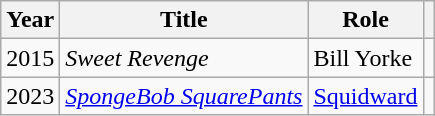<table class="wikitable sortable">
<tr>
<th>Year</th>
<th>Title</th>
<th>Role</th>
<th class="unsortable"></th>
</tr>
<tr>
<td>2015</td>
<td><em>Sweet Revenge</em></td>
<td>Bill Yorke</td>
<td align="center"></td>
</tr>
<tr>
<td>2023</td>
<td><em><a href='#'>SpongeBob SquarePants</a></em></td>
<td><a href='#'>Squidward</a></td>
<td align="center"></td>
</tr>
</table>
